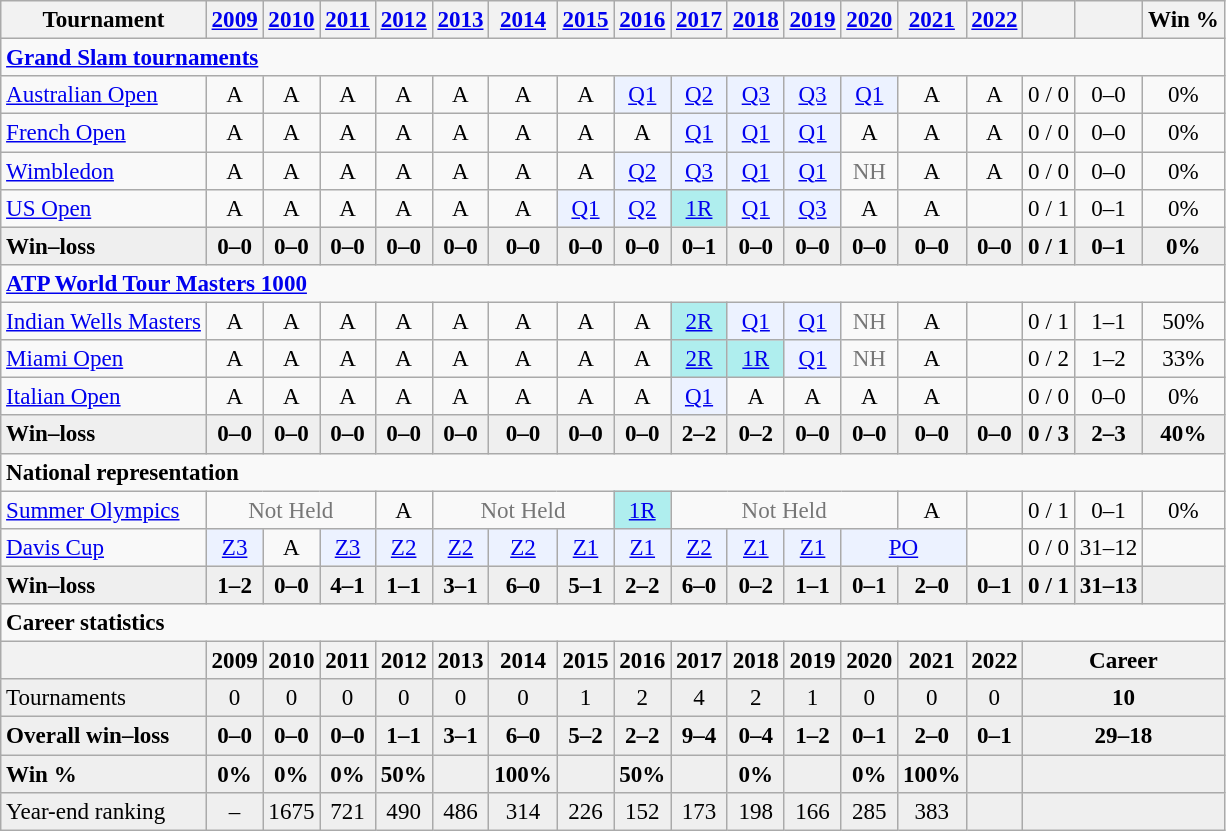<table class="wikitable nowrap" style=text-align:center;font-size:96%>
<tr>
<th>Tournament</th>
<th><a href='#'>2009</a></th>
<th><a href='#'>2010</a></th>
<th><a href='#'>2011</a></th>
<th><a href='#'>2012</a></th>
<th><a href='#'>2013</a></th>
<th><a href='#'>2014</a></th>
<th><a href='#'>2015</a></th>
<th><a href='#'>2016</a></th>
<th><a href='#'>2017</a></th>
<th><a href='#'>2018</a></th>
<th><a href='#'>2019</a></th>
<th><a href='#'>2020</a></th>
<th><a href='#'>2021</a></th>
<th><a href='#'>2022</a></th>
<th></th>
<th></th>
<th>Win %</th>
</tr>
<tr>
<td colspan="18" align="left"><strong><a href='#'>Grand Slam tournaments</a></strong></td>
</tr>
<tr>
<td align="left"><a href='#'>Australian Open</a></td>
<td>A</td>
<td>A</td>
<td>A</td>
<td>A</td>
<td>A</td>
<td>A</td>
<td>A</td>
<td bgcolor=ecf2ff><a href='#'>Q1</a></td>
<td bgcolor=ecf2ff><a href='#'>Q2</a></td>
<td bgcolor=ecf2ff><a href='#'>Q3</a></td>
<td bgcolor=ecf2ff><a href='#'>Q3</a></td>
<td bgcolor=ecf2ff><a href='#'>Q1</a></td>
<td>A</td>
<td>A</td>
<td>0 / 0</td>
<td>0–0</td>
<td>0%</td>
</tr>
<tr>
<td align="left"><a href='#'>French Open</a></td>
<td>A</td>
<td>A</td>
<td>A</td>
<td>A</td>
<td>A</td>
<td>A</td>
<td>A</td>
<td>A</td>
<td bgcolor=ecf2ff><a href='#'>Q1</a></td>
<td bgcolor=ecf2ff><a href='#'>Q1</a></td>
<td bgcolor=ecf2ff><a href='#'>Q1</a></td>
<td>A</td>
<td>A</td>
<td>A</td>
<td>0 / 0</td>
<td>0–0</td>
<td>0%</td>
</tr>
<tr>
<td align="left"><a href='#'>Wimbledon</a></td>
<td>A</td>
<td>A</td>
<td>A</td>
<td>A</td>
<td>A</td>
<td>A</td>
<td>A</td>
<td bgcolor=ecf2ff><a href='#'>Q2</a></td>
<td bgcolor=ecf2ff><a href='#'>Q3</a></td>
<td bgcolor=ecf2ff><a href='#'>Q1</a></td>
<td bgcolor=ecf2ff><a href='#'>Q1</a></td>
<td style="color:#767676;">NH</td>
<td>A</td>
<td>A</td>
<td>0 / 0</td>
<td>0–0</td>
<td>0%</td>
</tr>
<tr>
<td align="left"><a href='#'>US Open</a></td>
<td>A</td>
<td>A</td>
<td>A</td>
<td>A</td>
<td>A</td>
<td>A</td>
<td bgcolor=ecf2ff><a href='#'>Q1</a></td>
<td bgcolor=ecf2ff><a href='#'>Q2</a></td>
<td bgcolor=afeeee><a href='#'>1R</a></td>
<td bgcolor=ecf2ff><a href='#'>Q1</a></td>
<td bgcolor=ecf2ff><a href='#'>Q3</a></td>
<td>A</td>
<td>A</td>
<td></td>
<td>0 / 1</td>
<td>0–1</td>
<td>0%</td>
</tr>
<tr style="font-weight:bold; background:#efefef;">
<td style=text-align:left>Win–loss</td>
<td>0–0</td>
<td>0–0</td>
<td>0–0</td>
<td>0–0</td>
<td>0–0</td>
<td>0–0</td>
<td>0–0</td>
<td>0–0</td>
<td>0–1</td>
<td>0–0</td>
<td>0–0</td>
<td>0–0</td>
<td>0–0</td>
<td>0–0</td>
<td>0 / 1</td>
<td>0–1</td>
<td>0%</td>
</tr>
<tr>
<td colspan="18" align="left"><strong><a href='#'>ATP World Tour Masters 1000</a></strong></td>
</tr>
<tr>
<td align=left><a href='#'>Indian Wells Masters</a></td>
<td>A</td>
<td>A</td>
<td>A</td>
<td>A</td>
<td>A</td>
<td>A</td>
<td>A</td>
<td>A</td>
<td bgcolor=afeeee><a href='#'>2R</a></td>
<td bgcolor=ecf2ff><a href='#'>Q1</a></td>
<td bgcolor=ecf2ff><a href='#'>Q1</a></td>
<td style="color:#767676;">NH</td>
<td>A</td>
<td></td>
<td>0 / 1</td>
<td>1–1</td>
<td>50%</td>
</tr>
<tr>
<td align=left><a href='#'>Miami Open</a></td>
<td>A</td>
<td>A</td>
<td>A</td>
<td>A</td>
<td>A</td>
<td>A</td>
<td>A</td>
<td>A</td>
<td bgcolor=afeeee><a href='#'>2R</a></td>
<td bgcolor=afeeee><a href='#'>1R</a></td>
<td bgcolor=ecf2ff><a href='#'>Q1</a></td>
<td style="color:#767676;">NH</td>
<td>A</td>
<td></td>
<td>0 / 2</td>
<td>1–2</td>
<td>33%</td>
</tr>
<tr>
<td align=left><a href='#'>Italian Open</a></td>
<td>A</td>
<td>A</td>
<td>A</td>
<td>A</td>
<td>A</td>
<td>A</td>
<td>A</td>
<td>A</td>
<td bgcolor=ecf2ff><a href='#'>Q1</a></td>
<td>A</td>
<td>A</td>
<td>A</td>
<td>A</td>
<td></td>
<td>0 / 0</td>
<td>0–0</td>
<td>0%</td>
</tr>
<tr style="font-weight:bold; background:#efefef;">
<td style=text-align:left>Win–loss</td>
<td>0–0</td>
<td>0–0</td>
<td>0–0</td>
<td>0–0</td>
<td>0–0</td>
<td>0–0</td>
<td>0–0</td>
<td>0–0</td>
<td>2–2</td>
<td>0–2</td>
<td>0–0</td>
<td>0–0</td>
<td>0–0</td>
<td>0–0</td>
<td>0 / 3</td>
<td>2–3</td>
<td>40%</td>
</tr>
<tr>
<td colspan="18" align="left"><strong>National representation</strong></td>
</tr>
<tr>
<td align="left"><a href='#'>Summer Olympics</a></td>
<td colspan="3" style="color:#767676">Not Held</td>
<td>A</td>
<td colspan="3" style="color:#767676">Not Held</td>
<td bgcolor="afeeee"><a href='#'>1R</a></td>
<td colspan="4" style="color:#767676">Not Held</td>
<td>A</td>
<td></td>
<td>0 / 1</td>
<td>0–1</td>
<td>0%</td>
</tr>
<tr>
<td style="text-align:left"><a href='#'>Davis Cup</a></td>
<td bgcolor="ecf2ff"><a href='#'>Z3</a></td>
<td>A</td>
<td bgcolor="ecf2ff"><a href='#'>Z3</a></td>
<td bgcolor="ecf2ff"><a href='#'>Z2</a></td>
<td bgcolor="ecf2ff"><a href='#'>Z2</a></td>
<td bgcolor="ecf2ff"><a href='#'>Z2</a></td>
<td bgcolor="ecf2ff"><a href='#'>Z1</a></td>
<td bgcolor="ecf2ff"><a href='#'>Z1</a></td>
<td bgcolor="ecf2ff"><a href='#'>Z2</a></td>
<td bgcolor="ecf2ff"><a href='#'>Z1</a></td>
<td bgcolor="ecf2ff"><a href='#'>Z1</a></td>
<td colspan="2" bgcolor="ecf2ff"><a href='#'>PO</a></td>
<td></td>
<td>0 / 0</td>
<td>31–12</td>
<td></td>
</tr>
<tr style="font-weight:bold; background:#efefef;">
<td style="text-align:left">Win–loss</td>
<td>1–2</td>
<td>0–0</td>
<td>4–1</td>
<td>1–1</td>
<td>3–1</td>
<td>6–0</td>
<td>5–1</td>
<td>2–2</td>
<td>6–0</td>
<td>0–2</td>
<td>1–1</td>
<td>0–1</td>
<td>2–0</td>
<td>0–1</td>
<td>0 / 1</td>
<td>31–13</td>
<td></td>
</tr>
<tr>
<td colspan="18" style="text-align:left;"><strong>Career statistics</strong></td>
</tr>
<tr>
<th></th>
<th>2009</th>
<th>2010</th>
<th>2011</th>
<th>2012</th>
<th>2013</th>
<th>2014</th>
<th>2015</th>
<th>2016</th>
<th>2017</th>
<th>2018</th>
<th>2019</th>
<th>2020</th>
<th>2021</th>
<th>2022</th>
<th colspan="3">Career</th>
</tr>
<tr bgcolor=efefef>
<td style="text-align:left;">Tournaments</td>
<td>0</td>
<td>0</td>
<td>0</td>
<td>0</td>
<td>0</td>
<td>0</td>
<td>1</td>
<td>2</td>
<td>4</td>
<td>2</td>
<td>1</td>
<td>0</td>
<td>0</td>
<td>0</td>
<td colspan=3><strong>10</strong></td>
</tr>
<tr style="font-weight:bold; background:#efefef;">
<td style="text-align:left;">Overall win–loss</td>
<td>0–0</td>
<td>0–0</td>
<td>0–0</td>
<td>1–1</td>
<td>3–1</td>
<td>6–0</td>
<td>5–2</td>
<td>2–2</td>
<td>9–4</td>
<td>0–4</td>
<td>1–2</td>
<td>0–1</td>
<td>2–0</td>
<td>0–1</td>
<td colspan="3">29–18</td>
</tr>
<tr style="font-weight:bold;background:#efefef;">
<td style=text-align:left>Win %</td>
<td>0%</td>
<td>0%</td>
<td>0%</td>
<td>50%</td>
<td></td>
<td>100%</td>
<td></td>
<td>50%</td>
<td></td>
<td>0%</td>
<td></td>
<td>0%</td>
<td>100%</td>
<td></td>
<td colspan="3"></td>
</tr>
<tr bgcolor=efefef>
<td style="text-align:left;">Year-end ranking</td>
<td>–</td>
<td>1675</td>
<td>721</td>
<td>490</td>
<td>486</td>
<td>314</td>
<td>226</td>
<td>152</td>
<td>173</td>
<td>198</td>
<td>166</td>
<td>285</td>
<td>383</td>
<td></td>
<td colspan="3"></td>
</tr>
</table>
